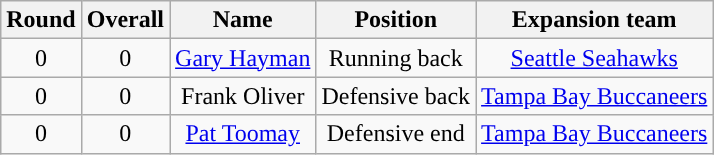<table class="wikitable" style="text-align:center">
<tr>
<th>Round</th>
<th>Overall</th>
<th>Name</th>
<th>Position</th>
<th>Expansion team</th>
</tr>
<tr>
<td>0</td>
<td>0</td>
<td><a href='#'>Gary Hayman</a></td>
<td>Running back</td>
<td><a href='#'>Seattle Seahawks</a></td>
</tr>
<tr>
<td>0</td>
<td>0</td>
<td>Frank Oliver</td>
<td>Defensive back</td>
<td><a href='#'>Tampa Bay Buccaneers</a></td>
</tr>
<tr>
<td>0</td>
<td>0</td>
<td><a href='#'>Pat Toomay</a></td>
<td>Defensive end</td>
<td><a href='#'>Tampa Bay Buccaneers</a></td>
</tr>
</table>
